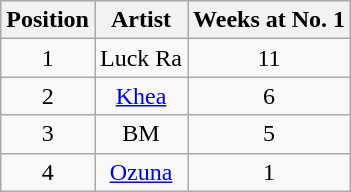<table class="wikitable plainrowheaders" style="text-align:center;">
<tr>
<th scope="col">Position</th>
<th scope="col">Artist</th>
<th scope="col">Weeks at No. 1</th>
</tr>
<tr>
<td>1</td>
<td>Luck Ra</td>
<td>11</td>
</tr>
<tr>
<td>2</td>
<td><a href='#'>Khea</a></td>
<td>6</td>
</tr>
<tr>
<td>3</td>
<td>BM</td>
<td>5</td>
</tr>
<tr>
<td>4</td>
<td><a href='#'>Ozuna</a></td>
<td>1</td>
</tr>
</table>
